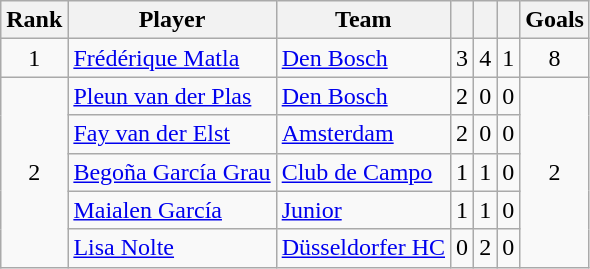<table class="wikitable" style="text-align:center">
<tr>
<th>Rank</th>
<th>Player</th>
<th>Team</th>
<th></th>
<th></th>
<th></th>
<th>Goals</th>
</tr>
<tr>
<td>1</td>
<td align=left> <a href='#'>Frédérique Matla</a></td>
<td align=left> <a href='#'>Den Bosch</a></td>
<td>3</td>
<td>4</td>
<td>1</td>
<td>8</td>
</tr>
<tr>
<td rowspan=5>2</td>
<td align=left> <a href='#'>Pleun van der Plas</a></td>
<td align=left> <a href='#'>Den Bosch</a></td>
<td>2</td>
<td>0</td>
<td>0</td>
<td rowspan=5>2</td>
</tr>
<tr>
<td align=left> <a href='#'>Fay van der Elst</a></td>
<td align=left> <a href='#'>Amsterdam</a></td>
<td>2</td>
<td>0</td>
<td>0</td>
</tr>
<tr>
<td align=left> <a href='#'>Begoña García Grau</a></td>
<td align=left> <a href='#'>Club de Campo</a></td>
<td>1</td>
<td>1</td>
<td>0</td>
</tr>
<tr>
<td align=left> <a href='#'>Maialen García</a></td>
<td align=left> <a href='#'>Junior</a></td>
<td>1</td>
<td>1</td>
<td>0</td>
</tr>
<tr>
<td align=left> <a href='#'>Lisa Nolte</a></td>
<td align=left> <a href='#'>Düsseldorfer HC</a></td>
<td>0</td>
<td>2</td>
<td>0</td>
</tr>
</table>
